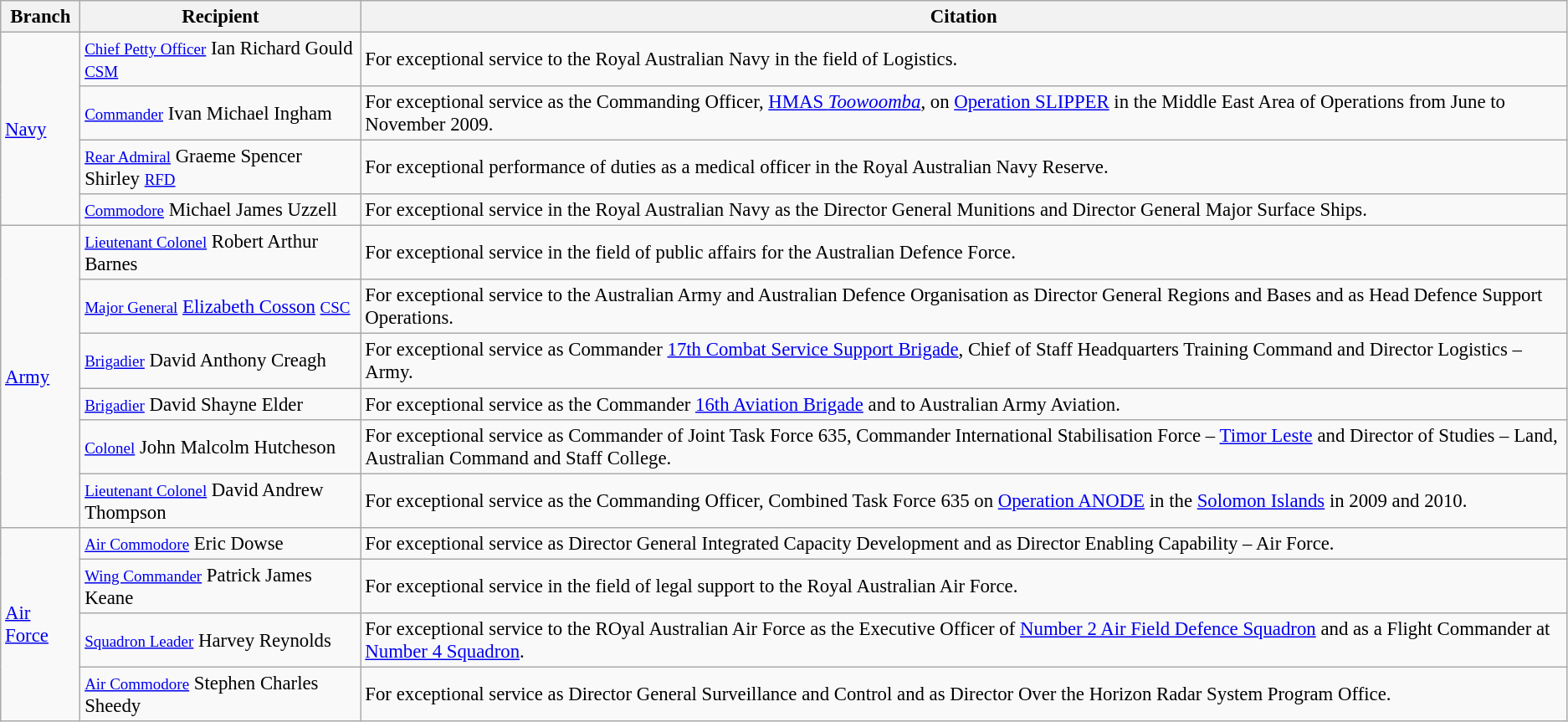<table class="wikitable" style="font-size:95%;">
<tr>
<th>Branch</th>
<th>Recipient</th>
<th>Citation</th>
</tr>
<tr>
<td rowspan="4"><a href='#'>Navy</a></td>
<td><small><a href='#'>Chief Petty Officer</a></small> Ian Richard Gould <small><a href='#'>CSM</a></small></td>
<td>For exceptional service to the Royal Australian Navy in the field of Logistics.</td>
</tr>
<tr>
<td><small><a href='#'>Commander</a></small> Ivan Michael Ingham</td>
<td>For exceptional service as the Commanding Officer, <a href='#'>HMAS <em>Toowoomba</em></a>, on <a href='#'>Operation SLIPPER</a> in the Middle East Area of Operations from June to November 2009.</td>
</tr>
<tr>
<td><small><a href='#'>Rear Admiral</a></small> Graeme Spencer Shirley <small><a href='#'>RFD</a></small></td>
<td>For exceptional performance of duties as a medical officer in the Royal Australian Navy Reserve.</td>
</tr>
<tr>
<td><small><a href='#'>Commodore</a></small> Michael James Uzzell</td>
<td>For exceptional service in the Royal Australian Navy as the Director General Munitions and Director General Major Surface Ships.</td>
</tr>
<tr>
<td rowspan="6"><a href='#'>Army</a></td>
<td><small><a href='#'>Lieutenant Colonel</a></small> Robert Arthur Barnes</td>
<td>For exceptional service in the field of public affairs for the Australian Defence Force.</td>
</tr>
<tr>
<td><small><a href='#'>Major General</a></small> <a href='#'>Elizabeth Cosson</a> <small><a href='#'>CSC</a></small></td>
<td>For exceptional service to the Australian Army and Australian Defence Organisation as Director General Regions and Bases and as Head Defence Support Operations.</td>
</tr>
<tr>
<td><small><a href='#'>Brigadier</a></small> David Anthony Creagh</td>
<td>For exceptional service as Commander <a href='#'>17th Combat Service Support Brigade</a>, Chief of Staff Headquarters Training Command and Director Logistics – Army.</td>
</tr>
<tr>
<td><small><a href='#'>Brigadier</a></small> David Shayne Elder</td>
<td>For exceptional service as the Commander <a href='#'>16th Aviation Brigade</a> and to Australian Army Aviation.</td>
</tr>
<tr>
<td><small><a href='#'>Colonel</a></small> John Malcolm Hutcheson</td>
<td>For exceptional service as Commander of Joint Task Force 635, Commander International Stabilisation Force – <a href='#'>Timor Leste</a> and Director of Studies – Land, Australian Command and Staff College.</td>
</tr>
<tr>
<td><small><a href='#'>Lieutenant Colonel</a></small> David Andrew Thompson</td>
<td>For exceptional service as the Commanding Officer, Combined Task Force 635 on <a href='#'>Operation ANODE</a> in the <a href='#'>Solomon Islands</a> in 2009 and 2010.</td>
</tr>
<tr>
<td rowspan="4"><a href='#'>Air Force</a></td>
<td><small><a href='#'>Air Commodore</a></small> Eric Dowse</td>
<td>For exceptional service as Director General Integrated Capacity Development and as Director Enabling Capability – Air Force.</td>
</tr>
<tr>
<td><small><a href='#'>Wing Commander</a></small> Patrick James Keane</td>
<td>For exceptional service in the field of legal support to the Royal Australian Air Force.</td>
</tr>
<tr>
<td><small><a href='#'>Squadron Leader</a></small> Harvey Reynolds</td>
<td>For exceptional service to the ROyal Australian Air Force as the Executive Officer of <a href='#'>Number 2 Air Field Defence Squadron</a> and as a Flight Commander at <a href='#'>Number 4 Squadron</a>.</td>
</tr>
<tr>
<td><small><a href='#'>Air Commodore</a></small> Stephen Charles Sheedy</td>
<td>For exceptional service as Director General Surveillance and Control and as Director Over the Horizon Radar System Program Office.</td>
</tr>
</table>
